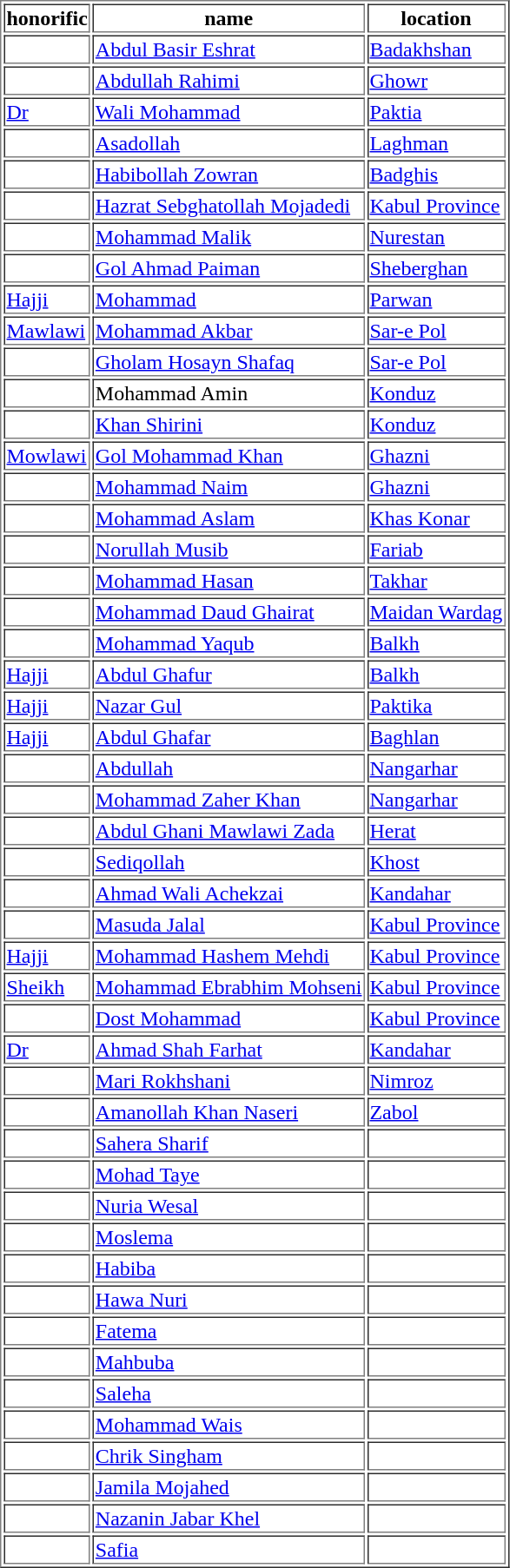<table border="1">
<tr>
<th>honorific</th>
<th>name</th>
<th>location</th>
</tr>
<tr>
<td></td>
<td><a href='#'>Abdul Basir Eshrat</a></td>
<td><a href='#'>Badakhshan</a></td>
</tr>
<tr>
<td></td>
<td><a href='#'>Abdullah Rahimi</a></td>
<td><a href='#'>Ghowr</a></td>
</tr>
<tr>
<td><a href='#'>Dr</a></td>
<td><a href='#'>Wali Mohammad</a></td>
<td><a href='#'>Paktia</a></td>
</tr>
<tr>
<td></td>
<td><a href='#'>Asadollah</a></td>
<td><a href='#'>Laghman</a></td>
</tr>
<tr>
<td></td>
<td><a href='#'>Habibollah Zowran</a></td>
<td><a href='#'>Badghis</a></td>
</tr>
<tr>
<td></td>
<td><a href='#'>Hazrat Sebghatollah Mojadedi</a></td>
<td><a href='#'>Kabul Province</a></td>
</tr>
<tr>
<td></td>
<td><a href='#'>Mohammad Malik</a></td>
<td><a href='#'>Nurestan</a></td>
</tr>
<tr>
<td></td>
<td><a href='#'>Gol Ahmad Paiman</a></td>
<td><a href='#'>Sheberghan</a></td>
</tr>
<tr>
<td><a href='#'>Hajji</a></td>
<td><a href='#'>Mohammad</a></td>
<td><a href='#'>Parwan</a></td>
</tr>
<tr>
<td><a href='#'>Mawlawi</a></td>
<td><a href='#'>Mohammad Akbar</a></td>
<td><a href='#'>Sar-e Pol</a></td>
</tr>
<tr>
<td></td>
<td><a href='#'>Gholam Hosayn Shafaq</a></td>
<td><a href='#'>Sar-e Pol</a></td>
</tr>
<tr>
<td></td>
<td>Mohammad Amin</td>
<td><a href='#'>Konduz</a></td>
</tr>
<tr>
<td></td>
<td><a href='#'>Khan Shirini</a></td>
<td><a href='#'>Konduz</a></td>
</tr>
<tr>
<td><a href='#'>Mowlawi</a></td>
<td><a href='#'>Gol Mohammad Khan</a></td>
<td><a href='#'>Ghazni</a></td>
</tr>
<tr>
<td></td>
<td><a href='#'>Mohammad Naim</a></td>
<td><a href='#'>Ghazni</a></td>
</tr>
<tr>
<td></td>
<td><a href='#'>Mohammad Aslam</a></td>
<td><a href='#'>Khas Konar</a></td>
</tr>
<tr>
<td></td>
<td><a href='#'>Norullah Musib</a></td>
<td><a href='#'>Fariab</a></td>
</tr>
<tr>
<td></td>
<td><a href='#'>Mohammad Hasan</a></td>
<td><a href='#'>Takhar</a></td>
</tr>
<tr>
<td></td>
<td><a href='#'>Mohammad Daud Ghairat</a></td>
<td><a href='#'>Maidan Wardag</a></td>
</tr>
<tr>
<td></td>
<td><a href='#'>Mohammad Yaqub</a></td>
<td><a href='#'>Balkh</a></td>
</tr>
<tr>
<td><a href='#'>Hajji</a></td>
<td><a href='#'>Abdul Ghafur</a></td>
<td><a href='#'>Balkh</a></td>
</tr>
<tr>
<td><a href='#'>Hajji</a></td>
<td><a href='#'>Nazar Gul</a></td>
<td><a href='#'>Paktika</a></td>
</tr>
<tr>
<td><a href='#'>Hajji</a></td>
<td><a href='#'>Abdul Ghafar</a></td>
<td><a href='#'>Baghlan</a></td>
</tr>
<tr>
<td></td>
<td><a href='#'>Abdullah</a></td>
<td><a href='#'>Nangarhar</a></td>
</tr>
<tr>
<td></td>
<td><a href='#'>Mohammad Zaher Khan</a></td>
<td><a href='#'>Nangarhar</a></td>
</tr>
<tr>
<td></td>
<td><a href='#'>Abdul Ghani Mawlawi Zada</a></td>
<td><a href='#'>Herat</a></td>
</tr>
<tr>
<td></td>
<td><a href='#'>Sediqollah</a></td>
<td><a href='#'>Khost</a></td>
</tr>
<tr>
<td></td>
<td><a href='#'>Ahmad Wali Achekzai</a></td>
<td><a href='#'>Kandahar</a></td>
</tr>
<tr>
<td></td>
<td><a href='#'>Masuda Jalal</a></td>
<td><a href='#'>Kabul Province</a></td>
</tr>
<tr>
<td><a href='#'>Hajji</a></td>
<td><a href='#'>Mohammad Hashem Mehdi</a></td>
<td><a href='#'>Kabul Province</a></td>
</tr>
<tr>
<td><a href='#'>Sheikh</a></td>
<td><a href='#'>Mohammad Ebrabhim Mohseni</a></td>
<td><a href='#'>Kabul Province</a></td>
</tr>
<tr>
<td></td>
<td><a href='#'>Dost Mohammad</a></td>
<td><a href='#'>Kabul Province</a></td>
</tr>
<tr>
<td><a href='#'>Dr</a></td>
<td><a href='#'>Ahmad Shah Farhat</a></td>
<td><a href='#'>Kandahar</a></td>
</tr>
<tr>
<td></td>
<td><a href='#'>Mari Rokhshani</a></td>
<td><a href='#'>Nimroz</a></td>
</tr>
<tr>
<td></td>
<td><a href='#'>Amanollah Khan Naseri</a></td>
<td><a href='#'>Zabol</a></td>
</tr>
<tr>
<td></td>
<td><a href='#'>Sahera Sharif</a></td>
<td></td>
</tr>
<tr>
<td></td>
<td><a href='#'>Mohad Taye</a></td>
<td></td>
</tr>
<tr>
<td></td>
<td><a href='#'>Nuria Wesal</a></td>
<td></td>
</tr>
<tr>
<td></td>
<td><a href='#'>Moslema</a></td>
<td></td>
</tr>
<tr>
<td></td>
<td><a href='#'>Habiba</a></td>
<td></td>
</tr>
<tr>
<td></td>
<td><a href='#'>Hawa Nuri</a></td>
<td></td>
</tr>
<tr>
<td></td>
<td><a href='#'>Fatema</a></td>
<td></td>
</tr>
<tr>
<td></td>
<td><a href='#'>Mahbuba</a></td>
<td></td>
</tr>
<tr>
<td></td>
<td><a href='#'>Saleha</a></td>
<td></td>
</tr>
<tr>
<td></td>
<td><a href='#'>Mohammad Wais</a></td>
<td></td>
</tr>
<tr>
<td></td>
<td><a href='#'>Chrik Singham</a></td>
<td></td>
</tr>
<tr>
<td></td>
<td><a href='#'>Jamila Mojahed</a></td>
<td></td>
</tr>
<tr>
<td></td>
<td><a href='#'>Nazanin Jabar Khel</a></td>
<td></td>
</tr>
<tr>
<td></td>
<td><a href='#'>Safia</a></td>
<td></td>
</tr>
</table>
